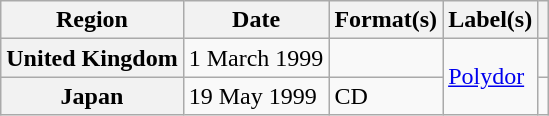<table class="wikitable plainrowheaders">
<tr>
<th scope="col">Region</th>
<th scope="col">Date</th>
<th scope="col">Format(s)</th>
<th scope="col">Label(s)</th>
<th scope="col"></th>
</tr>
<tr>
<th scope="row">United Kingdom</th>
<td>1 March 1999</td>
<td></td>
<td rowspan="2"><a href='#'>Polydor</a></td>
<td></td>
</tr>
<tr>
<th scope="row">Japan</th>
<td>19 May 1999</td>
<td>CD</td>
<td></td>
</tr>
</table>
